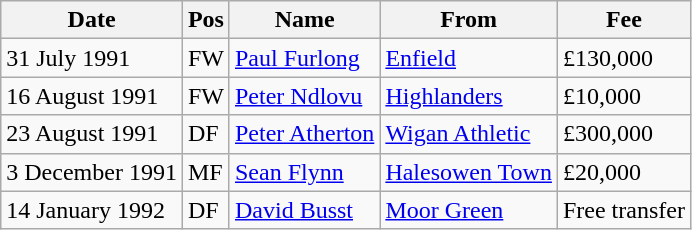<table class="wikitable">
<tr>
<th>Date</th>
<th>Pos</th>
<th>Name</th>
<th>From</th>
<th>Fee</th>
</tr>
<tr>
<td>31 July 1991</td>
<td>FW</td>
<td><a href='#'>Paul Furlong</a></td>
<td><a href='#'>Enfield</a></td>
<td>£130,000</td>
</tr>
<tr>
<td>16 August 1991</td>
<td>FW</td>
<td><a href='#'>Peter Ndlovu</a></td>
<td><a href='#'>Highlanders</a></td>
<td>£10,000</td>
</tr>
<tr>
<td>23 August 1991</td>
<td>DF</td>
<td><a href='#'>Peter Atherton</a></td>
<td><a href='#'>Wigan Athletic</a></td>
<td>£300,000</td>
</tr>
<tr>
<td>3 December 1991</td>
<td>MF</td>
<td><a href='#'>Sean Flynn</a></td>
<td><a href='#'>Halesowen Town</a></td>
<td>£20,000</td>
</tr>
<tr>
<td>14 January 1992</td>
<td>DF</td>
<td><a href='#'>David Busst</a></td>
<td><a href='#'>Moor Green</a></td>
<td>Free transfer</td>
</tr>
</table>
